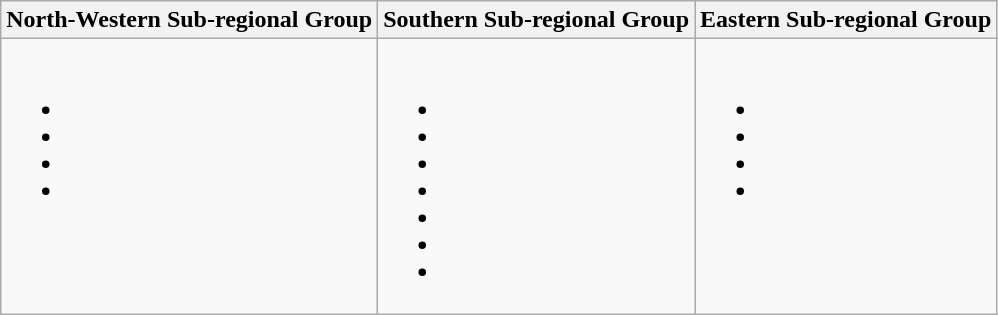<table class="wikitable">
<tr>
<th>North-Western Sub-regional Group</th>
<th>Southern Sub-regional Group</th>
<th>Eastern Sub-regional Group</th>
</tr>
<tr>
<td valign=top><br><ul><li></li><li></li><li></li><li></li></ul></td>
<td valign=top><br><ul><li></li><li></li><li></li><li></li><li></li><li></li><li></li></ul></td>
<td valign=top><br><ul><li></li><li></li><li></li><li></li></ul></td>
</tr>
</table>
